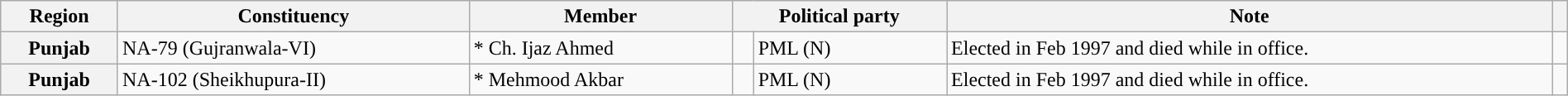<table class="wikitable" style="width: 100%;">
<tr>
<th>Region</th>
<th class="unsortable">Constituency</th>
<th class="unsortable">Member</th>
<th colspan="2">Political party</th>
<th>Note</th>
<th class="unsortable"></th>
</tr>
<tr |>
<th>Punjab</th>
<td>NA-79 (Gujranwala-VI)</td>
<td>* Ch. Ijaz Ahmed</td>
<td style="background-color: "></td>
<td>PML (N)</td>
<td>Elected in Feb 1997 and died while in office.</td>
<td></td>
</tr>
<tr |>
<th>Punjab</th>
<td>NA-102 (Sheikhupura-II)</td>
<td>* Mehmood Akbar</td>
<td style="background-color: "></td>
<td>PML (N)</td>
<td>Elected in Feb 1997 and died while in office.</td>
<td></td>
</tr>
</table>
